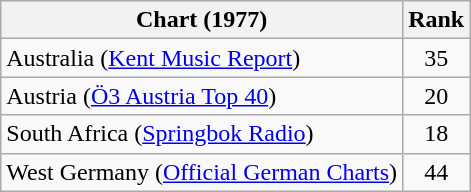<table class="wikitable sortable">
<tr>
<th>Chart (1977)</th>
<th>Rank</th>
</tr>
<tr>
<td>Australia (<a href='#'>Kent Music Report</a>)</td>
<td align="center">35</td>
</tr>
<tr>
<td>Austria (<a href='#'>Ö3 Austria Top 40</a>)</td>
<td align="center">20</td>
</tr>
<tr>
<td>South Africa (<a href='#'>Springbok Radio</a>)</td>
<td align="center">18</td>
</tr>
<tr>
<td>West Germany (<a href='#'>Official German Charts</a>)</td>
<td align="center">44</td>
</tr>
</table>
